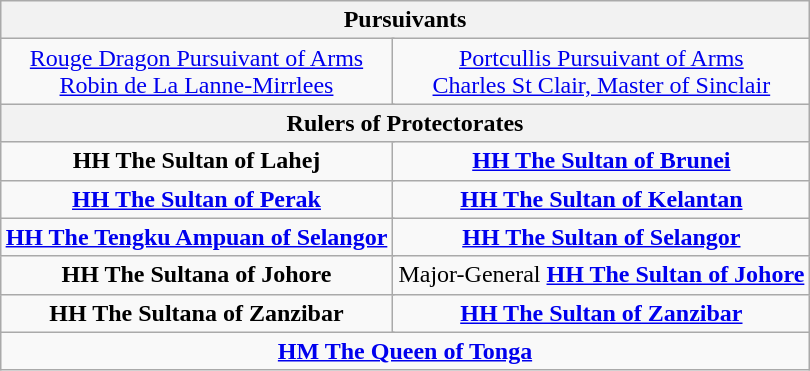<table class="wikitable" style="text-align:center; margin-left: auto; margin-right: auto; border: none;">
<tr>
<th colspan="6">Pursuivants</th>
</tr>
<tr>
<td colspan="3"><a href='#'>Rouge Dragon Pursuivant of Arms</a><br><a href='#'>Robin de La Lanne-Mirrlees</a></td>
<td colspan="3"><a href='#'>Portcullis Pursuivant of Arms</a><br><a href='#'>Charles St Clair, Master of Sinclair</a></td>
</tr>
<tr>
<th colspan="6">Rulers of Protectorates</th>
</tr>
<tr>
<td colspan="3"><strong>HH The Sultan of Lahej</strong></td>
<td colspan="3"><a href='#'><strong>HH The Sultan of Brunei</strong></a> </td>
</tr>
<tr>
<td colspan="3"><a href='#'><strong>HH The Sultan of Perak</strong></a> </td>
<td colspan="3"><a href='#'><strong>HH The Sultan of Kelantan</strong></a> </td>
</tr>
<tr>
<td colspan="3"><a href='#'><strong>HH The Tengku Ampuan of Selangor</strong></a></td>
<td colspan="3"><a href='#'><strong>HH The Sultan of Selangor</strong></a> </td>
</tr>
<tr>
<td colspan="3"><strong>HH The Sultana of Johore</strong></td>
<td colspan="3">Major-General <a href='#'><strong>HH The Sultan of Johore</strong></a> </td>
</tr>
<tr>
<td colspan="3"><strong>HH The Sultana of Zanzibar</strong></td>
<td colspan="3"><a href='#'><strong>HH The Sultan of Zanzibar</strong></a> </td>
</tr>
<tr>
<td colspan="6"><strong><a href='#'>HM The Queen of Tonga</a></strong> </td>
</tr>
</table>
